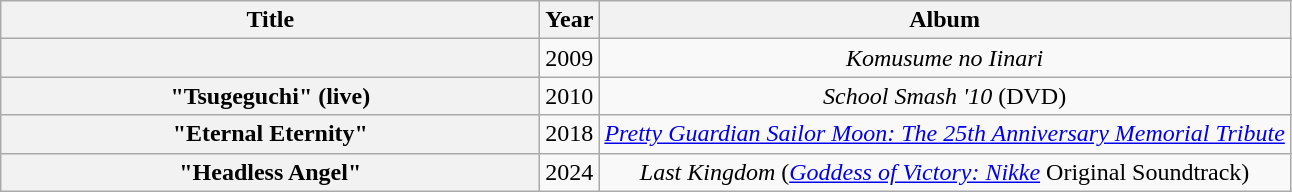<table class="wikitable plainrowheaders" style="text-align:center;">
<tr>
<th scope="col" style="width:22em;">Title</th>
<th scope="col">Year</th>
<th scope="col">Album</th>
</tr>
<tr>
<th scope="row"></th>
<td>2009</td>
<td><em>Komusume no Iinari</em></td>
</tr>
<tr>
<th scope="row">"Tsugeguchi" (live)</th>
<td>2010</td>
<td><em>School Smash '10</em> (DVD)</td>
</tr>
<tr>
<th scope="row">"Eternal Eternity"</th>
<td>2018</td>
<td><em><a href='#'>Pretty Guardian Sailor Moon: The 25th Anniversary Memorial Tribute</a></em></td>
</tr>
<tr>
<th scope="row">"Headless Angel"</th>
<td>2024</td>
<td><em>Last Kingdom</em> (<em><a href='#'>Goddess of Victory: Nikke</a></em> Original Soundtrack)</td>
</tr>
</table>
